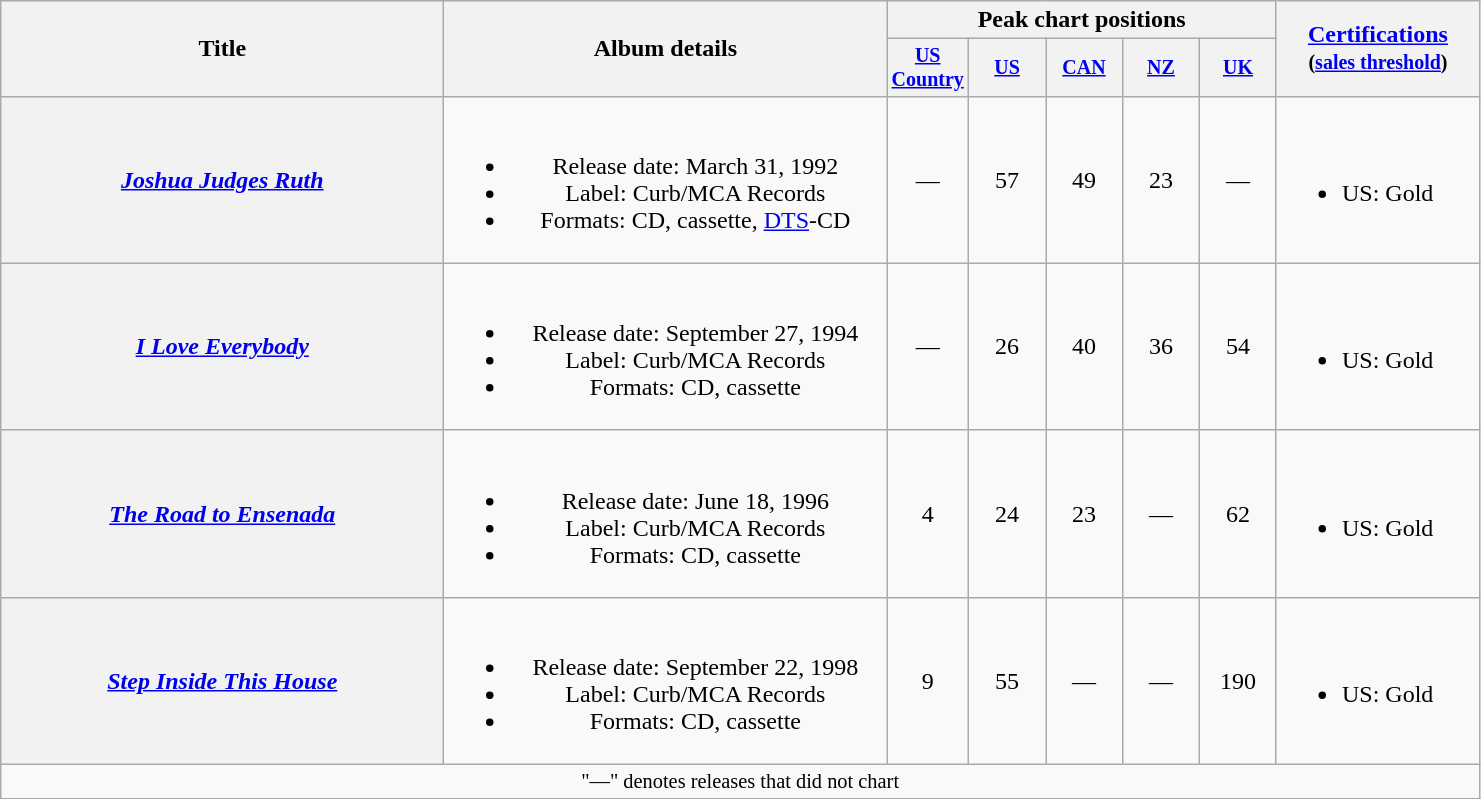<table class="wikitable plainrowheaders" style="text-align:center;">
<tr>
<th rowspan="2" style="width:18em;">Title</th>
<th rowspan="2" style="width:18em;">Album details</th>
<th colspan="5">Peak chart positions</th>
<th rowspan="2" style="width:8em;"><a href='#'>Certifications</a><br><small>(<a href='#'>sales threshold</a>)</small></th>
</tr>
<tr style="font-size:smaller;">
<th width="45"><a href='#'>US Country</a><br></th>
<th width="45"><a href='#'>US</a><br></th>
<th width="45"><a href='#'>CAN</a><br></th>
<th width="45"><a href='#'>NZ</a><br></th>
<th width="45"><a href='#'>UK</a><br></th>
</tr>
<tr>
<th scope="row"><em><a href='#'>Joshua Judges Ruth</a></em></th>
<td><br><ul><li>Release date: March 31, 1992</li><li>Label: Curb/MCA Records</li><li>Formats: CD, cassette, <a href='#'>DTS</a>-CD</li></ul></td>
<td>—</td>
<td>57</td>
<td>49</td>
<td>23</td>
<td>—</td>
<td align="left"><br><ul><li>US: Gold</li></ul></td>
</tr>
<tr>
<th scope="row"><em><a href='#'>I Love Everybody</a></em></th>
<td><br><ul><li>Release date: September 27, 1994</li><li>Label: Curb/MCA Records</li><li>Formats: CD, cassette</li></ul></td>
<td>—</td>
<td>26</td>
<td>40</td>
<td>36</td>
<td>54</td>
<td align="left"><br><ul><li>US: Gold</li></ul></td>
</tr>
<tr>
<th scope="row"><em><a href='#'>The Road to Ensenada</a></em></th>
<td><br><ul><li>Release date: June 18, 1996</li><li>Label: Curb/MCA Records</li><li>Formats: CD, cassette</li></ul></td>
<td>4</td>
<td>24</td>
<td>23</td>
<td>—</td>
<td>62</td>
<td align="left"><br><ul><li>US: Gold</li></ul></td>
</tr>
<tr>
<th scope="row"><em><a href='#'>Step Inside This House</a></em></th>
<td><br><ul><li>Release date: September 22, 1998</li><li>Label: Curb/MCA Records</li><li>Formats: CD, cassette</li></ul></td>
<td>9</td>
<td>55</td>
<td>—</td>
<td>—</td>
<td>190</td>
<td align="left"><br><ul><li>US: Gold</li></ul></td>
</tr>
<tr>
<td colspan="10" style="font-size:85%">"—" denotes releases that did not chart</td>
</tr>
</table>
